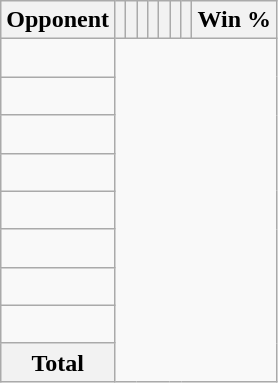<table class="wikitable sortable collapsible collapsed" style="text-align: center;">
<tr>
<th>Opponent</th>
<th></th>
<th></th>
<th></th>
<th></th>
<th></th>
<th></th>
<th></th>
<th>Win %</th>
</tr>
<tr>
<td align="left"><br></td>
</tr>
<tr>
<td align="left"><br></td>
</tr>
<tr>
<td align="left"><br></td>
</tr>
<tr>
<td align="left"><br></td>
</tr>
<tr>
<td align="left"><br></td>
</tr>
<tr>
<td align="left"><br></td>
</tr>
<tr>
<td align="left"><br></td>
</tr>
<tr>
<td align="left"><br></td>
</tr>
<tr class="sortbottom">
<th>Total<br></th>
</tr>
</table>
